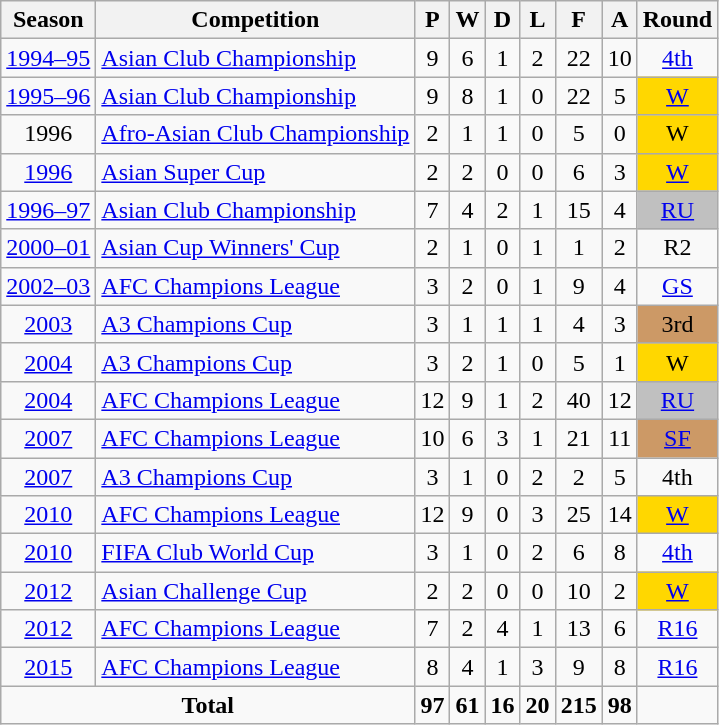<table class="wikitable sortable" style="text-align:center;">
<tr>
<th>Season</th>
<th>Competition</th>
<th>P</th>
<th>W</th>
<th>D</th>
<th>L</th>
<th>F</th>
<th>A</th>
<th>Round</th>
</tr>
<tr>
<td><a href='#'>1994–95</a></td>
<td align=left><a href='#'>Asian Club Championship</a></td>
<td>9</td>
<td>6</td>
<td>1</td>
<td>2</td>
<td>22</td>
<td>10</td>
<td><a href='#'>4th</a></td>
</tr>
<tr>
<td><a href='#'>1995–96</a></td>
<td align=left><a href='#'>Asian Club Championship</a></td>
<td>9</td>
<td>8</td>
<td>1</td>
<td>0</td>
<td>22</td>
<td>5</td>
<td bgcolor=gold><a href='#'>W</a></td>
</tr>
<tr>
<td>1996</td>
<td align=left><a href='#'>Afro-Asian Club Championship</a></td>
<td>2</td>
<td>1</td>
<td>1</td>
<td>0</td>
<td>5</td>
<td>0</td>
<td bgcolor=gold>W</td>
</tr>
<tr>
<td><a href='#'>1996</a></td>
<td align=left><a href='#'>Asian Super Cup</a></td>
<td>2</td>
<td>2</td>
<td>0</td>
<td>0</td>
<td>6</td>
<td>3</td>
<td bgcolor=gold><a href='#'>W</a></td>
</tr>
<tr>
<td><a href='#'>1996–97</a></td>
<td align=left><a href='#'>Asian Club Championship</a></td>
<td>7</td>
<td>4</td>
<td>2</td>
<td>1</td>
<td>15</td>
<td>4</td>
<td bgcolor=silver><a href='#'>RU</a></td>
</tr>
<tr>
<td><a href='#'>2000–01</a></td>
<td align=left><a href='#'>Asian Cup Winners' Cup</a></td>
<td>2</td>
<td>1</td>
<td>0</td>
<td>1</td>
<td>1</td>
<td>2</td>
<td>R2</td>
</tr>
<tr>
<td><a href='#'>2002–03</a></td>
<td align=left><a href='#'>AFC Champions League</a></td>
<td>3</td>
<td>2</td>
<td>0</td>
<td>1</td>
<td>9</td>
<td>4</td>
<td><a href='#'>GS</a></td>
</tr>
<tr>
<td><a href='#'>2003</a></td>
<td align=left><a href='#'>A3 Champions Cup</a></td>
<td>3</td>
<td>1</td>
<td>1</td>
<td>1</td>
<td>4</td>
<td>3</td>
<td bgcolor=cc9966>3rd</td>
</tr>
<tr>
<td><a href='#'>2004</a></td>
<td align=left><a href='#'>A3 Champions Cup</a></td>
<td>3</td>
<td>2</td>
<td>1</td>
<td>0</td>
<td>5</td>
<td>1</td>
<td bgcolor=gold>W</td>
</tr>
<tr>
<td><a href='#'>2004</a></td>
<td align=left><a href='#'>AFC Champions League</a></td>
<td>12</td>
<td>9</td>
<td>1</td>
<td>2</td>
<td>40</td>
<td>12</td>
<td bgcolor=silver><a href='#'>RU</a></td>
</tr>
<tr>
<td><a href='#'>2007</a></td>
<td align=left><a href='#'>AFC Champions League</a></td>
<td>10</td>
<td>6</td>
<td>3</td>
<td>1</td>
<td>21</td>
<td>11</td>
<td bgcolor=cc9966><a href='#'>SF</a></td>
</tr>
<tr>
<td><a href='#'>2007</a></td>
<td align=left><a href='#'>A3 Champions Cup</a></td>
<td>3</td>
<td>1</td>
<td>0</td>
<td>2</td>
<td>2</td>
<td>5</td>
<td>4th</td>
</tr>
<tr>
<td><a href='#'>2010</a></td>
<td align=left><a href='#'>AFC Champions League</a></td>
<td>12</td>
<td>9</td>
<td>0</td>
<td>3</td>
<td>25</td>
<td>14</td>
<td bgcolor=gold><a href='#'>W</a></td>
</tr>
<tr>
<td><a href='#'>2010</a></td>
<td align=left><a href='#'>FIFA Club World Cup</a></td>
<td>3</td>
<td>1</td>
<td>0</td>
<td>2</td>
<td>6</td>
<td>8</td>
<td><a href='#'>4th</a></td>
</tr>
<tr>
<td><a href='#'>2012</a></td>
<td align=left><a href='#'>Asian Challenge Cup</a></td>
<td>2</td>
<td>2</td>
<td>0</td>
<td>0</td>
<td>10</td>
<td>2</td>
<td bgcolor=gold><a href='#'>W</a></td>
</tr>
<tr>
<td><a href='#'>2012</a></td>
<td align=left><a href='#'>AFC Champions League</a></td>
<td>7</td>
<td>2</td>
<td>4</td>
<td>1</td>
<td>13</td>
<td>6</td>
<td><a href='#'>R16</a></td>
</tr>
<tr>
<td><a href='#'>2015</a></td>
<td align=left><a href='#'>AFC Champions League</a></td>
<td>8</td>
<td>4</td>
<td>1</td>
<td>3</td>
<td>9</td>
<td>8</td>
<td><a href='#'>R16</a></td>
</tr>
<tr class="sortbottom">
<td colspan=2><strong>Total</strong></td>
<td><strong>97</strong></td>
<td><strong>61</strong></td>
<td><strong>16</strong></td>
<td><strong>20</strong></td>
<td><strong>215</strong></td>
<td><strong>98</strong></td>
<td></td>
</tr>
</table>
